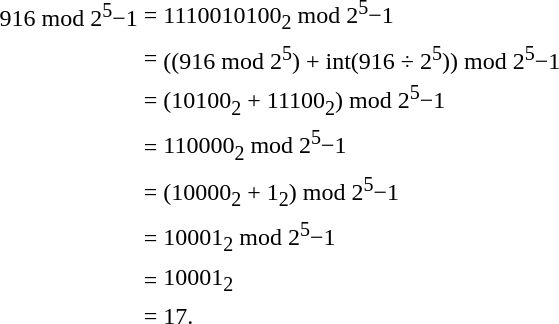<table>
<tr>
<td>916 mod 2<sup>5</sup>−1</td>
<td>=</td>
<td>1110010100<sub>2</sub> mod 2<sup>5</sup>−1</td>
</tr>
<tr>
<td></td>
<td>=</td>
<td>((916 mod 2<sup>5</sup>) + int(916 ÷ 2<sup>5</sup>)) mod 2<sup>5</sup>−1</td>
</tr>
<tr>
<td></td>
<td>=</td>
<td>(10100<sub>2</sub> + 11100<sub>2</sub>) mod 2<sup>5</sup>−1</td>
</tr>
<tr>
<td></td>
<td>=</td>
<td>110000<sub>2</sub> mod 2<sup>5</sup>−1</td>
</tr>
<tr>
<td></td>
<td>=</td>
<td>(10000<sub>2</sub> + 1<sub>2</sub>) mod 2<sup>5</sup>−1</td>
</tr>
<tr>
<td></td>
<td>=</td>
<td>10001<sub>2</sub> mod 2<sup>5</sup>−1</td>
</tr>
<tr>
<td></td>
<td>=</td>
<td>10001<sub>2</sub></td>
</tr>
<tr>
<td></td>
<td>=</td>
<td>17.</td>
</tr>
</table>
